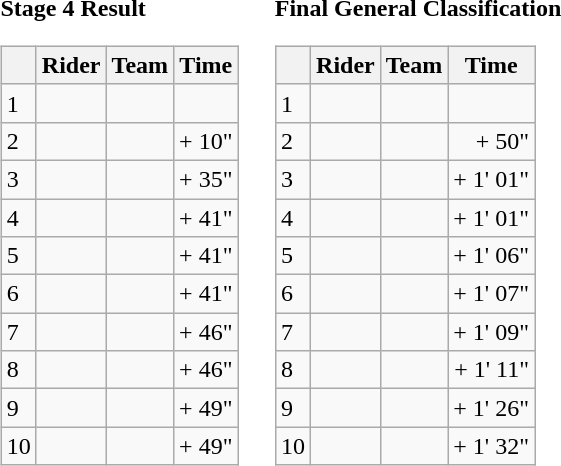<table>
<tr>
<td><strong>Stage 4 Result</strong><br><table class="wikitable">
<tr>
<th></th>
<th>Rider</th>
<th>Team</th>
<th>Time</th>
</tr>
<tr>
<td>1</td>
<td></td>
<td></td>
<td align="right"></td>
</tr>
<tr>
<td>2</td>
<td></td>
<td></td>
<td align="right">+ 10"</td>
</tr>
<tr>
<td>3</td>
<td></td>
<td></td>
<td align="right">+ 35"</td>
</tr>
<tr>
<td>4</td>
<td></td>
<td></td>
<td align="right">+ 41"</td>
</tr>
<tr>
<td>5</td>
<td> </td>
<td></td>
<td align="right">+ 41"</td>
</tr>
<tr>
<td>6</td>
<td></td>
<td></td>
<td align="right">+ 41"</td>
</tr>
<tr>
<td>7</td>
<td></td>
<td></td>
<td align="right">+ 46"</td>
</tr>
<tr>
<td>8</td>
<td></td>
<td></td>
<td align="right">+ 46"</td>
</tr>
<tr>
<td>9</td>
<td></td>
<td></td>
<td align="right">+ 49"</td>
</tr>
<tr>
<td>10</td>
<td> </td>
<td></td>
<td align="right">+ 49"</td>
</tr>
</table>
</td>
<td></td>
<td><strong>Final General Classification</strong><br><table class="wikitable">
<tr>
<th></th>
<th>Rider</th>
<th>Team</th>
<th>Time</th>
</tr>
<tr>
<td>1</td>
<td> </td>
<td></td>
<td align="right"></td>
</tr>
<tr>
<td>2</td>
<td></td>
<td></td>
<td align="right">+ 50"</td>
</tr>
<tr>
<td>3</td>
<td></td>
<td></td>
<td align="right">+ 1' 01"</td>
</tr>
<tr>
<td>4</td>
<td></td>
<td></td>
<td align="right">+ 1' 01"</td>
</tr>
<tr>
<td>5</td>
<td> </td>
<td></td>
<td align="right">+ 1' 06"</td>
</tr>
<tr>
<td>6</td>
<td></td>
<td></td>
<td align="right">+ 1' 07"</td>
</tr>
<tr>
<td>7</td>
<td></td>
<td></td>
<td align="right">+ 1' 09"</td>
</tr>
<tr>
<td>8</td>
<td></td>
<td></td>
<td align="right">+ 1' 11"</td>
</tr>
<tr>
<td>9</td>
<td></td>
<td></td>
<td align="right">+ 1' 26"</td>
</tr>
<tr>
<td>10</td>
<td></td>
<td></td>
<td align="right">+ 1' 32"</td>
</tr>
</table>
</td>
</tr>
</table>
